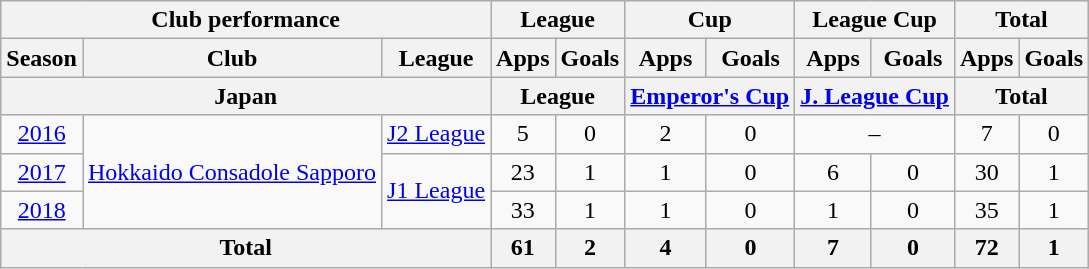<table class="wikitable" style="text-align:center;">
<tr>
<th colspan=3>Club performance</th>
<th colspan=2>League</th>
<th colspan=2>Cup</th>
<th colspan=2>League Cup</th>
<th colspan=2>Total</th>
</tr>
<tr>
<th>Season</th>
<th>Club</th>
<th>League</th>
<th>Apps</th>
<th>Goals</th>
<th>Apps</th>
<th>Goals</th>
<th>Apps</th>
<th>Goals</th>
<th>Apps</th>
<th>Goals</th>
</tr>
<tr>
<th colspan=3>Japan</th>
<th colspan=2>League</th>
<th colspan=2><a href='#'>Emperor's Cup</a></th>
<th colspan=2><a href='#'>J. League Cup</a></th>
<th colspan=2>Total</th>
</tr>
<tr>
<td><a href='#'>2016</a></td>
<td rowspan="3"><a href='#'>Hokkaido Consadole Sapporo</a></td>
<td><a href='#'>J2 League</a></td>
<td>5</td>
<td>0</td>
<td>2</td>
<td>0</td>
<td colspan="2">–</td>
<td>7</td>
<td>0</td>
</tr>
<tr>
<td><a href='#'>2017</a></td>
<td rowspan="2"><a href='#'>J1 League</a></td>
<td>23</td>
<td>1</td>
<td>1</td>
<td>0</td>
<td>6</td>
<td>0</td>
<td>30</td>
<td>1</td>
</tr>
<tr>
<td><a href='#'>2018</a></td>
<td>33</td>
<td>1</td>
<td>1</td>
<td>0</td>
<td>1</td>
<td>0</td>
<td>35</td>
<td>1</td>
</tr>
<tr>
<th colspan=3>Total</th>
<th>61</th>
<th>2</th>
<th>4</th>
<th>0</th>
<th>7</th>
<th>0</th>
<th>72</th>
<th>1</th>
</tr>
</table>
